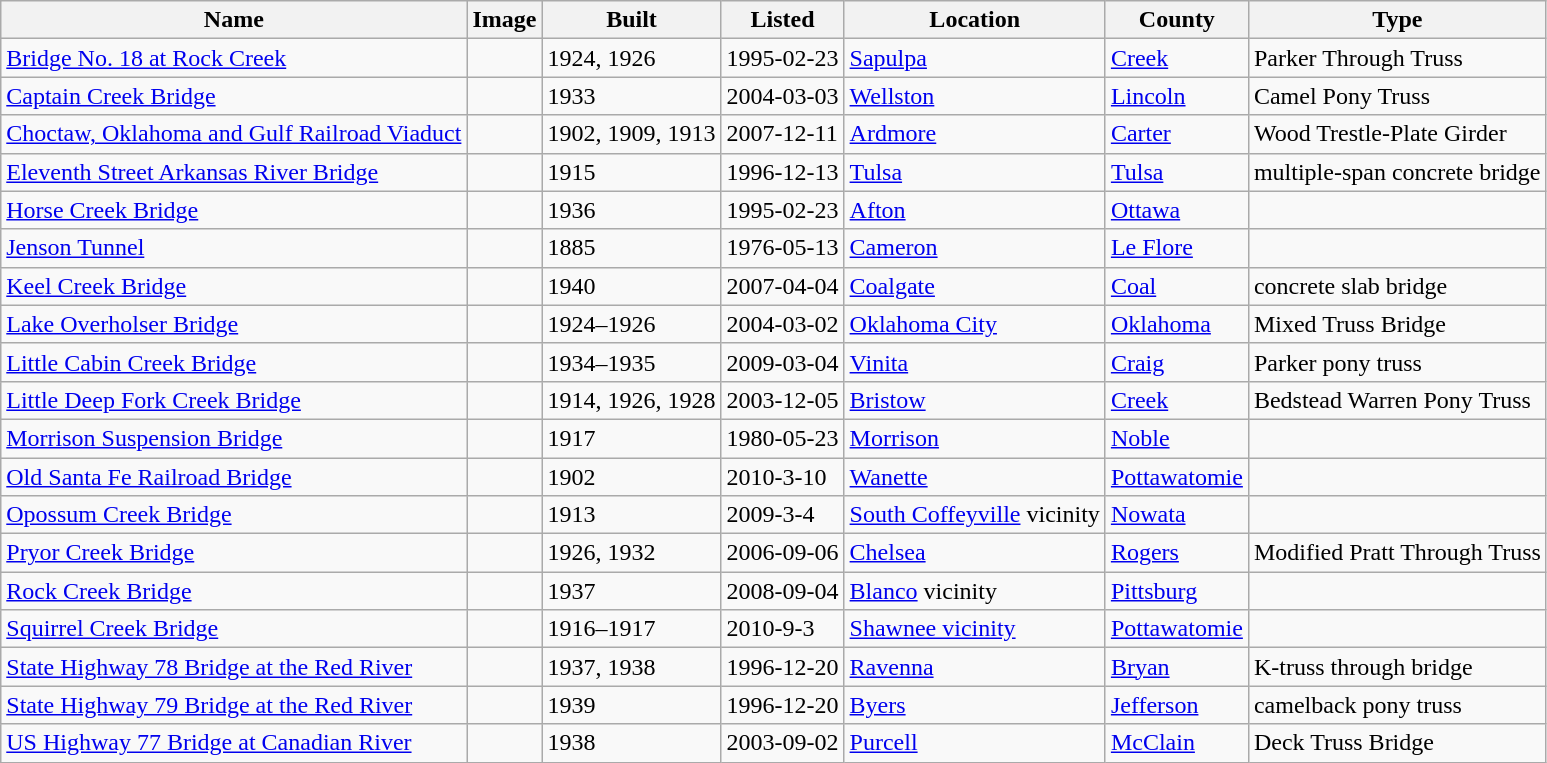<table class="wikitable sortable">
<tr>
<th>Name</th>
<th>Image</th>
<th>Built</th>
<th>Listed</th>
<th>Location</th>
<th>County</th>
<th>Type</th>
</tr>
<tr>
<td><a href='#'>Bridge No. 18 at Rock Creek</a></td>
<td></td>
<td>1924, 1926</td>
<td>1995-02-23</td>
<td><a href='#'>Sapulpa</a><br><small></small></td>
<td><a href='#'>Creek</a></td>
<td>Parker Through Truss</td>
</tr>
<tr>
<td><a href='#'>Captain Creek Bridge</a></td>
<td></td>
<td>1933</td>
<td>2004-03-03</td>
<td><a href='#'>Wellston</a><br><small></small></td>
<td><a href='#'>Lincoln</a></td>
<td>Camel Pony Truss</td>
</tr>
<tr>
<td><a href='#'>Choctaw, Oklahoma and Gulf Railroad Viaduct</a></td>
<td></td>
<td>1902, 1909, 1913</td>
<td>2007-12-11</td>
<td><a href='#'>Ardmore</a><br><small></small></td>
<td><a href='#'>Carter</a></td>
<td>Wood Trestle-Plate Girder</td>
</tr>
<tr>
<td><a href='#'>Eleventh Street Arkansas River Bridge</a></td>
<td></td>
<td>1915</td>
<td>1996-12-13</td>
<td><a href='#'>Tulsa</a><br><small></small></td>
<td><a href='#'>Tulsa</a></td>
<td>multiple-span concrete bridge</td>
</tr>
<tr>
<td><a href='#'>Horse Creek Bridge</a></td>
<td></td>
<td>1936</td>
<td>1995-02-23</td>
<td><a href='#'>Afton</a><br><small></small></td>
<td><a href='#'>Ottawa</a></td>
<td></td>
</tr>
<tr>
<td><a href='#'>Jenson Tunnel</a></td>
<td></td>
<td>1885</td>
<td>1976-05-13</td>
<td><a href='#'>Cameron</a><br><small></small></td>
<td><a href='#'>Le Flore</a></td>
<td></td>
</tr>
<tr>
<td><a href='#'>Keel Creek Bridge</a></td>
<td></td>
<td>1940</td>
<td>2007-04-04</td>
<td><a href='#'>Coalgate</a><br><small></small></td>
<td><a href='#'>Coal</a></td>
<td>concrete slab bridge</td>
</tr>
<tr>
<td><a href='#'>Lake Overholser Bridge</a></td>
<td></td>
<td>1924–1926</td>
<td>2004-03-02</td>
<td><a href='#'>Oklahoma City</a><br><small></small></td>
<td><a href='#'>Oklahoma</a></td>
<td>Mixed Truss Bridge</td>
</tr>
<tr>
<td><a href='#'>Little Cabin Creek Bridge</a></td>
<td></td>
<td>1934–1935</td>
<td>2009-03-04</td>
<td><a href='#'>Vinita</a><br><small></small></td>
<td><a href='#'>Craig</a></td>
<td>Parker pony truss</td>
</tr>
<tr>
<td><a href='#'>Little Deep Fork Creek Bridge</a></td>
<td></td>
<td>1914, 1926, 1928</td>
<td>2003-12-05</td>
<td><a href='#'>Bristow</a><br><small></small></td>
<td><a href='#'>Creek</a></td>
<td>Bedstead Warren Pony Truss</td>
</tr>
<tr>
<td><a href='#'>Morrison Suspension Bridge</a></td>
<td></td>
<td>1917</td>
<td>1980-05-23</td>
<td><a href='#'>Morrison</a><br><small></small></td>
<td><a href='#'>Noble</a></td>
<td></td>
</tr>
<tr>
<td><a href='#'>Old Santa Fe Railroad Bridge</a></td>
<td></td>
<td>1902</td>
<td>2010-3-10</td>
<td><a href='#'>Wanette</a><br></td>
<td><a href='#'>Pottawatomie</a></td>
<td></td>
</tr>
<tr>
<td><a href='#'>Opossum Creek Bridge</a></td>
<td></td>
<td>1913</td>
<td>2009-3-4</td>
<td><a href='#'>South Coffeyville</a> vicinity<br><small></small></td>
<td><a href='#'>Nowata</a></td>
<td></td>
</tr>
<tr>
<td><a href='#'>Pryor Creek Bridge</a></td>
<td></td>
<td>1926, 1932</td>
<td>2006-09-06</td>
<td><a href='#'>Chelsea</a><br><small></small></td>
<td><a href='#'>Rogers</a></td>
<td>Modified Pratt Through Truss</td>
</tr>
<tr>
<td><a href='#'>Rock Creek Bridge</a></td>
<td></td>
<td>1937</td>
<td>2008-09-04</td>
<td><a href='#'>Blanco</a> vicinity<br> </td>
<td><a href='#'>Pittsburg</a></td>
<td></td>
</tr>
<tr>
<td><a href='#'>Squirrel Creek Bridge</a></td>
<td></td>
<td>1916–1917</td>
<td>2010-9-3</td>
<td><a href='#'>Shawnee vicinity</a><br></td>
<td><a href='#'>Pottawatomie</a></td>
<td></td>
</tr>
<tr>
<td><a href='#'>State Highway 78 Bridge at the Red River</a></td>
<td></td>
<td>1937, 1938</td>
<td>1996-12-20</td>
<td><a href='#'>Ravenna</a><br><small></small></td>
<td><a href='#'>Bryan</a></td>
<td>K-truss through bridge</td>
</tr>
<tr>
<td><a href='#'>State Highway 79 Bridge at the Red River</a></td>
<td></td>
<td>1939</td>
<td>1996-12-20</td>
<td><a href='#'>Byers</a><br><small></small></td>
<td><a href='#'>Jefferson</a></td>
<td>camelback pony truss</td>
</tr>
<tr>
<td><a href='#'>US Highway 77 Bridge at Canadian River</a></td>
<td></td>
<td>1938</td>
<td>2003-09-02</td>
<td><a href='#'>Purcell</a><br><small></small></td>
<td><a href='#'>McClain</a></td>
<td>Deck Truss Bridge</td>
</tr>
</table>
